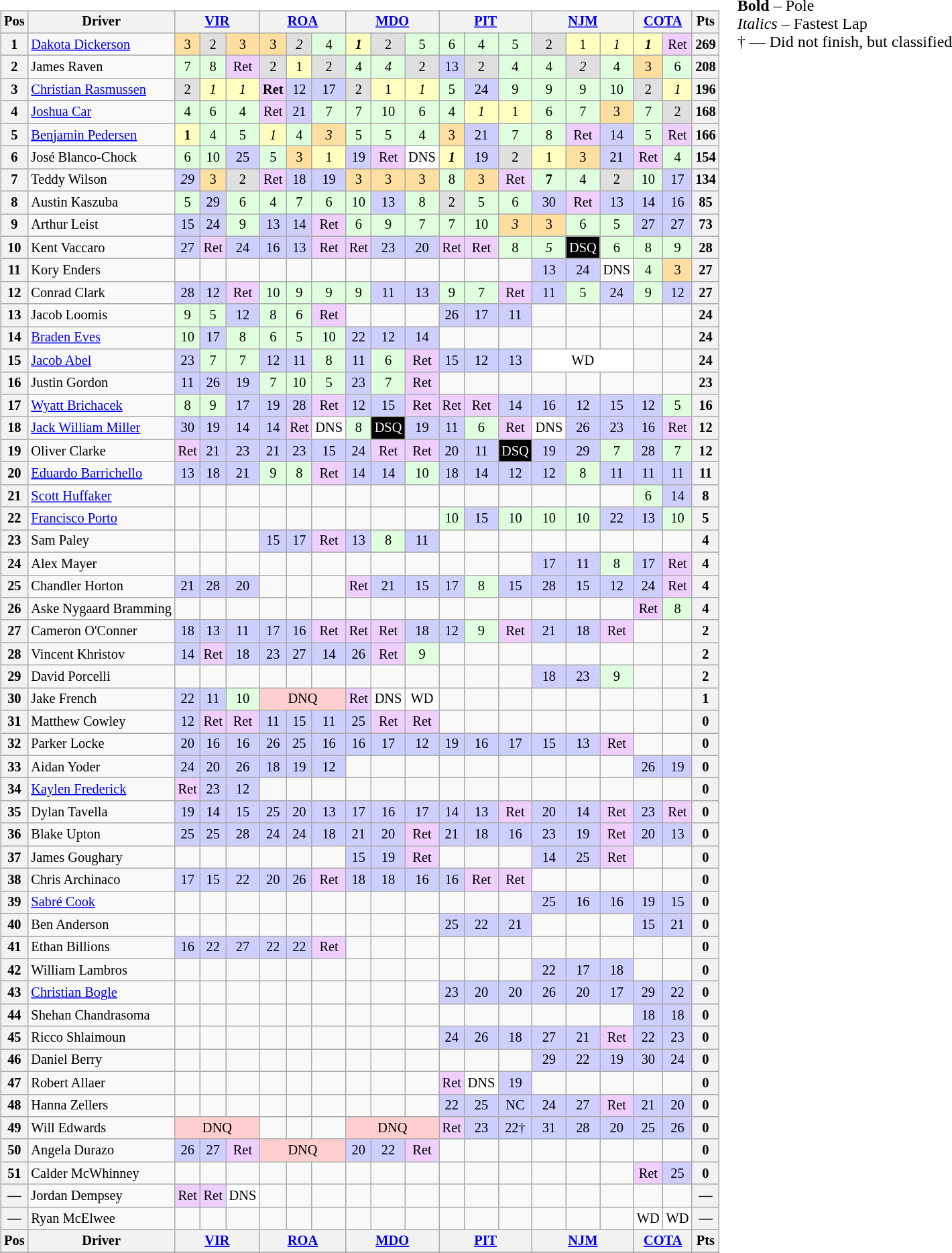<table>
<tr>
<td><br><table class="wikitable" style="font-size:85%; text-align:center">
<tr style="background:#f9f9f9">
<th>Pos</th>
<th>Driver</th>
<th colspan=3><a href='#'>VIR</a></th>
<th colspan=3><a href='#'>ROA</a></th>
<th colspan=3><a href='#'>MDO</a></th>
<th colspan=3><a href='#'>PIT</a></th>
<th colspan=3><a href='#'>NJM</a></th>
<th colspan=2><a href='#'>COTA</a></th>
<th>Pts</th>
</tr>
<tr>
<th>1</th>
<td style="text-align:left"> <a href='#'>Dakota Dickerson</a></td>
<td style="background:#ffdf9f">3</td>
<td style="background:#dfdfdf">2</td>
<td style="background:#ffdf9f">3</td>
<td style="background:#ffdf9f">3</td>
<td style="background:#dfdfdf"><em>2</em></td>
<td style="background:#dfffdf">4</td>
<td style="background:#ffffbf"><strong><em>1</em></strong></td>
<td style="background:#dfdfdf">2</td>
<td style="background:#dfffdf">5</td>
<td style="background:#dfffdf">6</td>
<td style="background:#dfffdf">4</td>
<td style="background:#dfffdf">5</td>
<td style="background:#dfdfdf">2</td>
<td style="background:#ffffbf">1</td>
<td style="background:#ffffbf"><em>1</em></td>
<td style="background:#ffffbf"><strong><em>1</em></strong></td>
<td style="background:#efcfff">Ret</td>
<th>269</th>
</tr>
<tr>
<th>2</th>
<td style="text-align:left"> James Raven</td>
<td style="background:#dfffdf">7</td>
<td style="background:#dfffdf">8</td>
<td style="background:#efcfff">Ret</td>
<td style="background:#dfdfdf">2</td>
<td style="background:#ffffbf">1</td>
<td style="background:#dfdfdf">2</td>
<td style="background:#dfffdf">4</td>
<td style="background:#dfffdf"><em>4</em></td>
<td style="background:#dfdfdf">2</td>
<td style="background:#cfcfff">13</td>
<td style="background:#dfdfdf">2</td>
<td style="background:#dfffdf">4</td>
<td style="background:#dfffdf">4</td>
<td style="background:#dfdfdf"><em>2</em></td>
<td style="background:#dfffdf">4</td>
<td style="background:#ffdf9f">3</td>
<td style="background:#dfffdf">6</td>
<th>208</th>
</tr>
<tr>
<th>3</th>
<td style="text-align:left" nowrap> <a href='#'>Christian Rasmussen</a></td>
<td style="background:#dfdfdf">2</td>
<td style="background:#ffffbf"><em>1</em></td>
<td style="background:#ffffbf"><em>1</em></td>
<td style="background:#efcfff"><strong>Ret</strong></td>
<td style="background:#cfcfff">12</td>
<td style="background:#cfcfff">17</td>
<td style="background:#dfdfdf">2</td>
<td style="background:#ffffbf">1</td>
<td style="background:#ffffbf"><em>1</em></td>
<td style="background:#dfffdf">5</td>
<td style="background:#cfcfff">24</td>
<td style="background:#dfffdf">9</td>
<td style="background:#dfffdf">9</td>
<td style="background:#dfffdf">9</td>
<td style="background:#dfffdf">10</td>
<td style="background:#dfdfdf">2</td>
<td style="background:#ffffbf"><em>1</em></td>
<th>196</th>
</tr>
<tr>
<th>4</th>
<td style="text-align:left"> <a href='#'>Joshua Car</a></td>
<td style="background:#dfffdf">4</td>
<td style="background:#dfffdf">6</td>
<td style="background:#dfffdf">4</td>
<td style="background:#efcfff">Ret</td>
<td style="background:#cfcfff">21</td>
<td style="background:#dfffdf">7</td>
<td style="background:#dfffdf">7</td>
<td style="background:#dfffdf">10</td>
<td style="background:#dfffdf">6</td>
<td style="background:#dfffdf">4</td>
<td style="background:#ffffbf"><em>1</em></td>
<td style="background:#ffffbf">1</td>
<td style="background:#dfffdf">6</td>
<td style="background:#dfffdf">7</td>
<td style="background:#ffdf9f">3</td>
<td style="background:#dfffdf">7</td>
<td style="background:#dfdfdf">2</td>
<th>168</th>
</tr>
<tr>
<th>5</th>
<td style="text-align:left"> <a href='#'>Benjamin Pedersen</a></td>
<td style="background:#ffffbf"><strong>1</strong></td>
<td style="background:#dfffdf">4</td>
<td style="background:#dfffdf">5</td>
<td style="background:#ffffbf"><em>1</em></td>
<td style="background:#dfffdf">4</td>
<td style="background:#ffdf9f"><em>3</em></td>
<td style="background:#dfffdf">5</td>
<td style="background:#dfffdf">5</td>
<td style="background:#dfffdf">4</td>
<td style="background:#ffdf9f">3</td>
<td style="background:#cfcfff">21</td>
<td style="background:#dfffdf">7</td>
<td style="background:#dfffdf">8</td>
<td style="background:#efcfff">Ret</td>
<td style="background:#cfcfff">14</td>
<td style="background:#dfffdf">5</td>
<td style="background:#efcfff">Ret</td>
<th>166</th>
</tr>
<tr>
<th>6</th>
<td style="text-align:left"> José Blanco-Chock</td>
<td style="background:#dfffdf">6</td>
<td style="background:#dfffdf">10</td>
<td style="background:#cfcfff">25</td>
<td style="background:#dfffdf">5</td>
<td style="background:#ffdf9f">3</td>
<td style="background:#ffffbf">1</td>
<td style="background:#cfcfff">19</td>
<td style="background:#efcfff">Ret</td>
<td style="background:#ffffff">DNS</td>
<td style="background:#ffffbf"><strong><em>1</em></strong></td>
<td style="background:#cfcfff">19</td>
<td style="background:#dfdfdf">2</td>
<td style="background:#ffffbf">1</td>
<td style="background:#ffdf9f">3</td>
<td style="background:#cfcfff">21</td>
<td style="background:#efcfff">Ret</td>
<td style="background:#dfffdf">4</td>
<th>154</th>
</tr>
<tr>
<th>7</th>
<td style="text-align:left"> Teddy Wilson</td>
<td style="background:#cfcfff"><em>29</em></td>
<td style="background:#ffdf9f">3</td>
<td style="background:#dfdfdf">2</td>
<td style="background:#efcfff">Ret</td>
<td style="background:#cfcfff">18</td>
<td style="background:#cfcfff">19</td>
<td style="background:#ffdf9f">3</td>
<td style="background:#ffdf9f">3</td>
<td style="background:#ffdf9f">3</td>
<td style="background:#dfffdf">8</td>
<td style="background:#ffdf9f">3</td>
<td style="background:#efcfff">Ret</td>
<td style="background:#dfffdf"><strong>7</strong></td>
<td style="background:#dfffdf">4</td>
<td style="background:#dfdfdf">2</td>
<td style="background:#dfffdf">10</td>
<td style="background:#cfcfff">17</td>
<th>134</th>
</tr>
<tr>
<th>8</th>
<td style="text-align:left"> Austin Kaszuba</td>
<td style="background:#dfffdf">5</td>
<td style="background:#cfcfff">29</td>
<td style="background:#dfffdf">6</td>
<td style="background:#dfffdf">4</td>
<td style="background:#dfffdf">7</td>
<td style="background:#dfffdf">6</td>
<td style="background:#dfffdf">10</td>
<td style="background:#cfcfff">13</td>
<td style="background:#dfffdf">8</td>
<td style="background:#dfdfdf">2</td>
<td style="background:#dfffdf">5</td>
<td style="background:#dfffdf">6</td>
<td style="background:#cfcfff">30</td>
<td style="background:#efcfff">Ret</td>
<td style="background:#cfcfff">13</td>
<td style="background:#cfcfff">14</td>
<td style="background:#cfcfff">16</td>
<th>85</th>
</tr>
<tr>
<th>9</th>
<td style="text-align:left"> Arthur Leist</td>
<td style="background:#cfcfff">15</td>
<td style="background:#cfcfff">24</td>
<td style="background:#dfffdf">9</td>
<td style="background:#cfcfff">13</td>
<td style="background:#cfcfff">14</td>
<td style="background:#efcfff">Ret</td>
<td style="background:#dfffdf">6</td>
<td style="background:#dfffdf">9</td>
<td style="background:#dfffdf">7</td>
<td style="background:#dfffdf">7</td>
<td style="background:#dfffdf">10</td>
<td style="background:#ffdf9f"><em>3</em></td>
<td style="background:#ffdf9f">3</td>
<td style="background:#dfffdf">6</td>
<td style="background:#dfffdf">5</td>
<td style="background:#cfcfff">27</td>
<td style="background:#cfcfff">27</td>
<th>73</th>
</tr>
<tr>
<th>10</th>
<td style="text-align:left"> Kent Vaccaro</td>
<td style="background:#cfcfff">27</td>
<td style="background:#efcfff">Ret</td>
<td style="background:#cfcfff">24</td>
<td style="background:#cfcfff">16</td>
<td style="background:#cfcfff">13</td>
<td style="background:#efcfff">Ret</td>
<td style="background:#efcfff">Ret</td>
<td style="background:#cfcfff">23</td>
<td style="background:#cfcfff">20</td>
<td style="background:#efcfff">Ret</td>
<td style="background:#efcfff">Ret</td>
<td style="background:#dfffdf">8</td>
<td style="background:#dfffdf"><em>5</em></td>
<td style="background:#000000; color:white">DSQ</td>
<td style="background:#dfffdf">6</td>
<td style="background:#dfffdf">8</td>
<td style="background:#dfffdf">9</td>
<th>28</th>
</tr>
<tr>
<th>11</th>
<td style="text-align:left"> Kory Enders</td>
<td></td>
<td></td>
<td></td>
<td></td>
<td></td>
<td></td>
<td></td>
<td></td>
<td></td>
<td></td>
<td></td>
<td></td>
<td style="background:#cfcfff">13</td>
<td style="background:#cfcfff">24</td>
<td style="background:#ffffff">DNS</td>
<td style="background:#dfffdf">4</td>
<td style="background:#ffdf9f">3</td>
<th>27</th>
</tr>
<tr>
<th>12</th>
<td style="text-align:left"> Conrad Clark</td>
<td style="background:#cfcfff">28</td>
<td style="background:#cfcfff">12</td>
<td style="background:#efcfff">Ret</td>
<td style="background:#dfffdf">10</td>
<td style="background:#dfffdf">9</td>
<td style="background:#dfffdf">9</td>
<td style="background:#dfffdf">9</td>
<td style="background:#cfcfff">11</td>
<td style="background:#cfcfff">13</td>
<td style="background:#dfffdf">9</td>
<td style="background:#dfffdf">7</td>
<td style="background:#efcfff">Ret</td>
<td style="background:#cfcfff">11</td>
<td style="background:#dfffdf">5</td>
<td style="background:#cfcfff">24</td>
<td style="background:#dfffdf">9</td>
<td style="background:#cfcfff">12</td>
<th>27</th>
</tr>
<tr>
<th>13</th>
<td style="text-align:left"> Jacob Loomis</td>
<td style="background:#dfffdf">9</td>
<td style="background:#dfffdf">5</td>
<td style="background:#cfcfff">12</td>
<td style="background:#dfffdf">8</td>
<td style="background:#dfffdf">6</td>
<td style="background:#efcfff">Ret</td>
<td></td>
<td></td>
<td></td>
<td style="background:#cfcfff">26</td>
<td style="background:#cfcfff">17</td>
<td style="background:#cfcfff">11</td>
<td></td>
<td></td>
<td></td>
<td></td>
<td></td>
<th>24</th>
</tr>
<tr>
<th>14</th>
<td style="text-align:left"> <a href='#'>Braden Eves</a></td>
<td style="background:#dfffdf">10</td>
<td style="background:#cfcfff">17</td>
<td style="background:#dfffdf">8</td>
<td style="background:#dfffdf">6</td>
<td style="background:#dfffdf">5</td>
<td style="background:#dfffdf">10</td>
<td style="background:#cfcfff">22</td>
<td style="background:#cfcfff">12</td>
<td style="background:#cfcfff">14</td>
<td></td>
<td></td>
<td></td>
<td></td>
<td></td>
<td></td>
<td></td>
<td></td>
<th>24</th>
</tr>
<tr>
<th>15</th>
<td style="text-align:left"> <a href='#'>Jacob Abel</a></td>
<td style="background:#cfcfff">23</td>
<td style="background:#dfffdf">7</td>
<td style="background:#dfffdf">7</td>
<td style="background:#cfcfff">12</td>
<td style="background:#cfcfff">11</td>
<td style="background:#dfffdf">8</td>
<td style="background:#cfcfff">11</td>
<td style="background:#dfffdf">6</td>
<td style="background:#efcfff">Ret</td>
<td style="background:#cfcfff">15</td>
<td style="background:#cfcfff">12</td>
<td style="background:#cfcfff">13</td>
<td style="background:#ffffff;" colspan=3>WD</td>
<td></td>
<td></td>
<th>24</th>
</tr>
<tr>
<th>16</th>
<td style="text-align:left"> Justin Gordon</td>
<td style="background:#cfcfff">11</td>
<td style="background:#cfcfff">26</td>
<td style="background:#cfcfff">19</td>
<td style="background:#dfffdf">7</td>
<td style="background:#dfffdf">10</td>
<td style="background:#dfffdf">5</td>
<td style="background:#cfcfff">23</td>
<td style="background:#dfffdf">7</td>
<td style="background:#efcfff">Ret</td>
<td></td>
<td></td>
<td></td>
<td></td>
<td></td>
<td></td>
<td></td>
<td></td>
<th>23</th>
</tr>
<tr>
<th>17</th>
<td style="text-align:left"> <a href='#'>Wyatt Brichacek</a></td>
<td style="background:#dfffdf">8</td>
<td style="background:#dfffdf">9</td>
<td style="background:#cfcfff">17</td>
<td style="background:#cfcfff">19</td>
<td style="background:#cfcfff">28</td>
<td style="background:#efcfff">Ret</td>
<td style="background:#cfcfff">12</td>
<td style="background:#cfcfff">15</td>
<td style="background:#efcfff">Ret</td>
<td style="background:#efcfff">Ret</td>
<td style="background:#efcfff">Ret</td>
<td style="background:#cfcfff">14</td>
<td style="background:#cfcfff">16</td>
<td style="background:#cfcfff">12</td>
<td style="background:#cfcfff">15</td>
<td style="background:#cfcfff">12</td>
<td style="background:#dfffdf">5</td>
<th>16</th>
</tr>
<tr>
<th>18</th>
<td style="text-align:left"> <a href='#'>Jack William Miller</a></td>
<td style="background:#cfcfff">30</td>
<td style="background:#cfcfff">19</td>
<td style="background:#cfcfff">14</td>
<td style="background:#cfcfff">14</td>
<td style="background:#efcfff">Ret</td>
<td style="background:#ffffff">DNS</td>
<td style="background:#dfffdf">8</td>
<td style="background:#000000; color:white">DSQ</td>
<td style="background:#cfcfff">19</td>
<td style="background:#cfcfff">11</td>
<td style="background:#dfffdf">6</td>
<td style="background:#efcfff">Ret</td>
<td style="background:#ffffff">DNS</td>
<td style="background:#cfcfff">26</td>
<td style="background:#cfcfff">23</td>
<td style="background:#cfcfff">16</td>
<td style="background:#efcfff">Ret</td>
<th>12</th>
</tr>
<tr>
<th>19</th>
<td style="text-align:left"> Oliver Clarke</td>
<td style="background:#efcfff">Ret</td>
<td style="background:#cfcfff">21</td>
<td style="background:#cfcfff">23</td>
<td style="background:#cfcfff">21</td>
<td style="background:#cfcfff">23</td>
<td style="background:#cfcfff">15</td>
<td style="background:#cfcfff">24</td>
<td style="background:#efcfff">Ret</td>
<td style="background:#efcfff">Ret</td>
<td style="background:#cfcfff">20</td>
<td style="background:#cfcfff">11</td>
<td style="background:#000000; color:white">DSQ</td>
<td style="background:#cfcfff">19</td>
<td style="background:#cfcfff">29</td>
<td style="background:#dfffdf">7</td>
<td style="background:#cfcfff">28</td>
<td style="background:#dfffdf">7</td>
<th>12</th>
</tr>
<tr>
<th>20</th>
<td style="text-align:left"> <a href='#'>Eduardo Barrichello</a></td>
<td style="background:#cfcfff">13</td>
<td style="background:#cfcfff">18</td>
<td style="background:#cfcfff">21</td>
<td style="background:#dfffdf">9</td>
<td style="background:#dfffdf">8</td>
<td style="background:#efcfff">Ret</td>
<td style="background:#cfcfff">14</td>
<td style="background:#cfcfff">14</td>
<td style="background:#dfffdf">10</td>
<td style="background:#cfcfff">18</td>
<td style="background:#cfcfff">14</td>
<td style="background:#cfcfff">12</td>
<td style="background:#cfcfff">12</td>
<td style="background:#dfffdf">8</td>
<td style="background:#cfcfff">11</td>
<td style="background:#cfcfff">11</td>
<td style="background:#cfcfff">11</td>
<th>11</th>
</tr>
<tr>
<th>21</th>
<td style="text-align:left"> <a href='#'>Scott Huffaker</a></td>
<td></td>
<td></td>
<td></td>
<td></td>
<td></td>
<td></td>
<td></td>
<td></td>
<td></td>
<td></td>
<td></td>
<td></td>
<td></td>
<td></td>
<td></td>
<td style="background:#dfffdf">6</td>
<td style="background:#cfcfff">14</td>
<th>8</th>
</tr>
<tr>
<th>22</th>
<td style="text-align:left"> <a href='#'>Francisco Porto</a></td>
<td></td>
<td></td>
<td></td>
<td></td>
<td></td>
<td></td>
<td></td>
<td></td>
<td></td>
<td style="background:#dfffdf">10</td>
<td style="background:#cfcfff">15</td>
<td style="background:#dfffdf">10</td>
<td style="background:#dfffdf">10</td>
<td style="background:#dfffdf">10</td>
<td style="background:#cfcfff">22</td>
<td style="background:#cfcfff">13</td>
<td style="background:#dfffdf">10</td>
<th>5</th>
</tr>
<tr>
<th>23</th>
<td style="text-align:left"> Sam Paley</td>
<td></td>
<td></td>
<td></td>
<td style="background:#cfcfff">15</td>
<td style="background:#cfcfff">17</td>
<td style="background:#efcfff">Ret</td>
<td style="background:#cfcfff">13</td>
<td style="background:#dfffdf">8</td>
<td style="background:#cfcfff">11</td>
<td></td>
<td></td>
<td></td>
<td></td>
<td></td>
<td></td>
<td></td>
<td></td>
<th>4</th>
</tr>
<tr>
<th>24</th>
<td style="text-align:left"> Alex Mayer</td>
<td></td>
<td></td>
<td></td>
<td></td>
<td></td>
<td></td>
<td></td>
<td></td>
<td></td>
<td></td>
<td></td>
<td></td>
<td style="background:#cfcfff">17</td>
<td style="background:#cfcfff">11</td>
<td style="background:#dfffdf">8</td>
<td style="background:#cfcfff">17</td>
<td style="background:#efcfff">Ret</td>
<th>4</th>
</tr>
<tr>
<th>25</th>
<td style="text-align:left"> Chandler Horton</td>
<td style="background:#cfcfff">21</td>
<td style="background:#cfcfff">28</td>
<td style="background:#cfcfff">20</td>
<td></td>
<td></td>
<td></td>
<td style="background:#efcfff">Ret</td>
<td style="background:#cfcfff">21</td>
<td style="background:#cfcfff">15</td>
<td style="background:#cfcfff">17</td>
<td style="background:#dfffdf">8</td>
<td style="background:#cfcfff">15</td>
<td style="background:#cfcfff">28</td>
<td style="background:#cfcfff">15</td>
<td style="background:#cfcfff">12</td>
<td style="background:#cfcfff">24</td>
<td style="background:#efcfff">Ret</td>
<th>4</th>
</tr>
<tr>
<th>26</th>
<td style="text-align:left" nowrap> Aske Nygaard Bramming</td>
<td></td>
<td></td>
<td></td>
<td></td>
<td></td>
<td></td>
<td></td>
<td></td>
<td></td>
<td></td>
<td></td>
<td></td>
<td></td>
<td></td>
<td></td>
<td style="background:#efcfff">Ret</td>
<td style="background:#dfffdf">8</td>
<th>4</th>
</tr>
<tr>
<th>27</th>
<td style="text-align:left"> Cameron O'Conner</td>
<td style="background:#cfcfff">18</td>
<td style="background:#cfcfff">13</td>
<td style="background:#cfcfff">11</td>
<td style="background:#cfcfff">17</td>
<td style="background:#cfcfff">16</td>
<td style="background:#efcfff">Ret</td>
<td style="background:#efcfff">Ret</td>
<td style="background:#efcfff">Ret</td>
<td style="background:#cfcfff">18</td>
<td style="background:#cfcfff">12</td>
<td style="background:#dfffdf">9</td>
<td style="background:#efcfff">Ret</td>
<td style="background:#cfcfff">21</td>
<td style="background:#cfcfff">18</td>
<td style="background:#efcfff">Ret</td>
<td></td>
<td></td>
<th>2</th>
</tr>
<tr>
<th>28</th>
<td style="text-align:left"> Vincent Khristov</td>
<td style="background:#cfcfff">14</td>
<td style="background:#efcfff">Ret</td>
<td style="background:#cfcfff">18</td>
<td style="background:#cfcfff">23</td>
<td style="background:#cfcfff">27</td>
<td style="background:#cfcfff">14</td>
<td style="background:#cfcfff">26</td>
<td style="background:#efcfff">Ret</td>
<td style="background:#dfffdf">9</td>
<td></td>
<td></td>
<td></td>
<td></td>
<td></td>
<td></td>
<td></td>
<td></td>
<th>2</th>
</tr>
<tr>
<th>29</th>
<td style="text-align:left"> David Porcelli</td>
<td></td>
<td></td>
<td></td>
<td></td>
<td></td>
<td></td>
<td></td>
<td></td>
<td></td>
<td></td>
<td></td>
<td></td>
<td style="background:#cfcfff">18</td>
<td style="background:#cfcfff">23</td>
<td style="background:#dfffdf">9</td>
<td></td>
<td></td>
<th>2</th>
</tr>
<tr>
<th>30</th>
<td style="text-align:left"> Jake French</td>
<td style="background:#cfcfff">22</td>
<td style="background:#cfcfff">11</td>
<td style="background:#dfffdf">10</td>
<td style="background:#FFCFCF;" colspan=3>DNQ</td>
<td style="background:#efcfff">Ret</td>
<td style="background:#ffffff">DNS</td>
<td style="background:#ffffff">WD</td>
<td></td>
<td></td>
<td></td>
<td></td>
<td></td>
<td></td>
<td></td>
<td></td>
<th>1</th>
</tr>
<tr>
<th>31</th>
<td style="text-align:left"> Matthew Cowley</td>
<td style="background:#cfcfff">12</td>
<td style="background:#efcfff">Ret</td>
<td style="background:#efcfff">Ret</td>
<td style="background:#cfcfff">11</td>
<td style="background:#cfcfff">15</td>
<td style="background:#cfcfff">11</td>
<td style="background:#cfcfff">25</td>
<td style="background:#efcfff">Ret</td>
<td style="background:#efcfff">Ret</td>
<td></td>
<td></td>
<td></td>
<td></td>
<td></td>
<td></td>
<td></td>
<td></td>
<th>0</th>
</tr>
<tr>
<th>32</th>
<td style="text-align:left"> Parker Locke</td>
<td style="background:#cfcfff">20</td>
<td style="background:#cfcfff">16</td>
<td style="background:#cfcfff">16</td>
<td style="background:#cfcfff">26</td>
<td style="background:#cfcfff">25</td>
<td style="background:#cfcfff">16</td>
<td style="background:#cfcfff">16</td>
<td style="background:#cfcfff">17</td>
<td style="background:#cfcfff">12</td>
<td style="background:#cfcfff">19</td>
<td style="background:#cfcfff">16</td>
<td style="background:#cfcfff">17</td>
<td style="background:#cfcfff">15</td>
<td style="background:#cfcfff">13</td>
<td style="background:#efcfff">Ret</td>
<td></td>
<td></td>
<th>0</th>
</tr>
<tr>
<th>33</th>
<td style="text-align:left"> Aidan Yoder</td>
<td style="background:#cfcfff">24</td>
<td style="background:#cfcfff">20</td>
<td style="background:#cfcfff">26</td>
<td style="background:#cfcfff">18</td>
<td style="background:#cfcfff">19</td>
<td style="background:#cfcfff">12</td>
<td></td>
<td></td>
<td></td>
<td></td>
<td></td>
<td></td>
<td></td>
<td></td>
<td></td>
<td style="background:#cfcfff">26</td>
<td style="background:#cfcfff">19</td>
<th>0</th>
</tr>
<tr>
<th>34</th>
<td style="text-align:left"> <a href='#'>Kaylen Frederick</a></td>
<td style="background:#efcfff">Ret</td>
<td style="background:#cfcfff">23</td>
<td style="background:#cfcfff">12</td>
<td></td>
<td></td>
<td></td>
<td></td>
<td></td>
<td></td>
<td></td>
<td></td>
<td></td>
<td></td>
<td></td>
<td></td>
<td></td>
<td></td>
<th>0</th>
</tr>
<tr>
<th>35</th>
<td style="text-align:left"> Dylan Tavella</td>
<td style="background:#cfcfff">19</td>
<td style="background:#cfcfff">14</td>
<td style="background:#cfcfff">15</td>
<td style="background:#cfcfff">25</td>
<td style="background:#cfcfff">20</td>
<td style="background:#cfcfff">13</td>
<td style="background:#cfcfff">17</td>
<td style="background:#cfcfff">16</td>
<td style="background:#cfcfff">17</td>
<td style="background:#cfcfff">14</td>
<td style="background:#cfcfff">13</td>
<td style="background:#efcfff">Ret</td>
<td style="background:#cfcfff">20</td>
<td style="background:#cfcfff">14</td>
<td style="background:#efcfff">Ret</td>
<td style="background:#cfcfff">23</td>
<td style="background:#efcfff">Ret</td>
<th>0</th>
</tr>
<tr>
<th>36</th>
<td style="text-align:left"> Blake Upton</td>
<td style="background:#cfcfff">25</td>
<td style="background:#cfcfff">25</td>
<td style="background:#cfcfff">28</td>
<td style="background:#cfcfff">24</td>
<td style="background:#cfcfff">24</td>
<td style="background:#cfcfff">18</td>
<td style="background:#cfcfff">21</td>
<td style="background:#cfcfff">20</td>
<td style="background:#efcfff">Ret</td>
<td style="background:#cfcfff">21</td>
<td style="background:#cfcfff">18</td>
<td style="background:#cfcfff">16</td>
<td style="background:#cfcfff">23</td>
<td style="background:#cfcfff">19</td>
<td style="background:#efcfff">Ret</td>
<td style="background:#cfcfff">20</td>
<td style="background:#cfcfff">13</td>
<th>0</th>
</tr>
<tr>
<th>37</th>
<td style="text-align:left"> James Goughary</td>
<td></td>
<td></td>
<td></td>
<td></td>
<td></td>
<td></td>
<td style="background:#cfcfff">15</td>
<td style="background:#cfcfff">19</td>
<td style="background:#efcfff">Ret</td>
<td></td>
<td></td>
<td></td>
<td style="background:#cfcfff">14</td>
<td style="background:#cfcfff">25</td>
<td style="background:#efcfff">Ret</td>
<td></td>
<td></td>
<th>0</th>
</tr>
<tr>
<th>38</th>
<td style="text-align:left"> Chris Archinaco</td>
<td style="background:#cfcfff">17</td>
<td style="background:#cfcfff">15</td>
<td style="background:#cfcfff">22</td>
<td style="background:#cfcfff">20</td>
<td style="background:#cfcfff">26</td>
<td style="background:#efcfff">Ret</td>
<td style="background:#cfcfff">18</td>
<td style="background:#cfcfff">18</td>
<td style="background:#cfcfff">16</td>
<td style="background:#cfcfff">16</td>
<td style="background:#efcfff">Ret</td>
<td style="background:#efcfff">Ret</td>
<td></td>
<td></td>
<td></td>
<td></td>
<td></td>
<th>0</th>
</tr>
<tr>
<th>39</th>
<td style="text-align:left"> <a href='#'>Sabré Cook</a></td>
<td></td>
<td></td>
<td></td>
<td></td>
<td></td>
<td></td>
<td></td>
<td></td>
<td></td>
<td></td>
<td></td>
<td></td>
<td style="background:#cfcfff">25</td>
<td style="background:#cfcfff">16</td>
<td style="background:#cfcfff">16</td>
<td style="background:#cfcfff">19</td>
<td style="background:#cfcfff">15</td>
<th>0</th>
</tr>
<tr>
<th>40</th>
<td style="text-align:left"> Ben Anderson</td>
<td></td>
<td></td>
<td></td>
<td></td>
<td></td>
<td></td>
<td></td>
<td></td>
<td></td>
<td style="background:#cfcfff">25</td>
<td style="background:#cfcfff">22</td>
<td style="background:#cfcfff">21</td>
<td></td>
<td></td>
<td></td>
<td style="background:#cfcfff">15</td>
<td style="background:#cfcfff">21</td>
<th>0</th>
</tr>
<tr>
<th>41</th>
<td style="text-align:left"> Ethan Billions</td>
<td style="background:#cfcfff">16</td>
<td style="background:#cfcfff">22</td>
<td style="background:#cfcfff">27</td>
<td style="background:#cfcfff">22</td>
<td style="background:#cfcfff">22</td>
<td style="background:#efcfff">Ret</td>
<td></td>
<td></td>
<td></td>
<td></td>
<td></td>
<td></td>
<td></td>
<td></td>
<td></td>
<td></td>
<td></td>
<th>0</th>
</tr>
<tr>
<th>42</th>
<td style="text-align:left"> William Lambros</td>
<td></td>
<td></td>
<td></td>
<td></td>
<td></td>
<td></td>
<td></td>
<td></td>
<td></td>
<td></td>
<td></td>
<td></td>
<td style="background:#cfcfff">22</td>
<td style="background:#cfcfff">17</td>
<td style="background:#cfcfff">18</td>
<td></td>
<td></td>
<th>0</th>
</tr>
<tr>
<th>43</th>
<td style="text-align:left"> <a href='#'>Christian Bogle</a></td>
<td></td>
<td></td>
<td></td>
<td></td>
<td></td>
<td></td>
<td></td>
<td></td>
<td></td>
<td style="background:#cfcfff">23</td>
<td style="background:#cfcfff">20</td>
<td style="background:#cfcfff">20</td>
<td style="background:#cfcfff">26</td>
<td style="background:#cfcfff">20</td>
<td style="background:#cfcfff">17</td>
<td style="background:#cfcfff">29</td>
<td style="background:#cfcfff">22</td>
<th>0</th>
</tr>
<tr>
<th>44</th>
<td style="text-align:left"> Shehan Chandrasoma</td>
<td></td>
<td></td>
<td></td>
<td></td>
<td></td>
<td></td>
<td></td>
<td></td>
<td></td>
<td></td>
<td></td>
<td></td>
<td></td>
<td></td>
<td></td>
<td style="background:#cfcfff">18</td>
<td style="background:#cfcfff">18</td>
<th>0</th>
</tr>
<tr>
<th>45</th>
<td style="text-align:left"> Ricco Shlaimoun</td>
<td></td>
<td></td>
<td></td>
<td></td>
<td></td>
<td></td>
<td></td>
<td></td>
<td></td>
<td style="background:#cfcfff">24</td>
<td style="background:#cfcfff">26</td>
<td style="background:#cfcfff">18</td>
<td style="background:#cfcfff">27</td>
<td style="background:#cfcfff">21</td>
<td style="background:#efcfff">Ret</td>
<td style="background:#cfcfff">22</td>
<td style="background:#cfcfff">23</td>
<th>0</th>
</tr>
<tr>
<th>46</th>
<td style="text-align:left"> Daniel Berry</td>
<td></td>
<td></td>
<td></td>
<td></td>
<td></td>
<td></td>
<td></td>
<td></td>
<td></td>
<td></td>
<td></td>
<td></td>
<td style="background:#cfcfff">29</td>
<td style="background:#cfcfff">22</td>
<td style="background:#cfcfff">19</td>
<td style="background:#cfcfff">30</td>
<td style="background:#cfcfff">24</td>
<th>0</th>
</tr>
<tr>
<th>47</th>
<td style="text-align:left"> Robert Allaer</td>
<td></td>
<td></td>
<td></td>
<td></td>
<td></td>
<td></td>
<td></td>
<td></td>
<td></td>
<td style="background:#efcfff">Ret</td>
<td style="background:#ffffff">DNS</td>
<td style="background:#cfcfff">19</td>
<td></td>
<td></td>
<td></td>
<td></td>
<td></td>
<th>0</th>
</tr>
<tr>
<th>48</th>
<td style="text-align:left"> Hanna Zellers</td>
<td></td>
<td></td>
<td></td>
<td></td>
<td></td>
<td></td>
<td></td>
<td></td>
<td></td>
<td style="background:#cfcfff">22</td>
<td style="background:#cfcfff">25</td>
<td style="background:#cfcfff">NC</td>
<td style="background:#cfcfff">24</td>
<td style="background:#cfcfff">27</td>
<td style="background:#efcfff">Ret</td>
<td style="background:#cfcfff">21</td>
<td style="background:#cfcfff">20</td>
<th>0</th>
</tr>
<tr>
<th>49</th>
<td style="text-align:left"> Will Edwards</td>
<td style="background:#FFCFCF;" colspan=3>DNQ</td>
<td></td>
<td></td>
<td></td>
<td style="background:#FFCFCF;" colspan=3>DNQ</td>
<td style="background:#efcfff">Ret</td>
<td style="background:#cfcfff">23</td>
<td style="background:#cfcfff">22†</td>
<td style="background:#cfcfff">31</td>
<td style="background:#cfcfff">28</td>
<td style="background:#cfcfff">20</td>
<td style="background:#cfcfff">25</td>
<td style="background:#cfcfff">26</td>
<th>0</th>
</tr>
<tr>
<th>50</th>
<td style="text-align:left"> Angela Durazo</td>
<td style="background:#cfcfff">26</td>
<td style="background:#cfcfff">27</td>
<td style="background:#efcfff">Ret</td>
<td style="background:#FFCFCF;" colspan=3>DNQ</td>
<td style="background:#cfcfff">20</td>
<td style="background:#cfcfff">22</td>
<td style="background:#efcfff">Ret</td>
<td></td>
<td></td>
<td></td>
<td></td>
<td></td>
<td></td>
<td></td>
<td></td>
<th>0</th>
</tr>
<tr>
<th>51</th>
<td style="text-align:left"> Calder McWhinney</td>
<td></td>
<td></td>
<td></td>
<td></td>
<td></td>
<td></td>
<td></td>
<td></td>
<td></td>
<td></td>
<td></td>
<td></td>
<td></td>
<td></td>
<td></td>
<td style="background:#efcfff">Ret</td>
<td style="background:#cfcfff">25</td>
<th>0</th>
</tr>
<tr>
<th>—</th>
<td style="text-align:left"> Jordan Dempsey</td>
<td style="background:#efcfff">Ret</td>
<td style="background:#efcfff">Ret</td>
<td style="background:#ffffff">DNS</td>
<td></td>
<td></td>
<td></td>
<td></td>
<td></td>
<td></td>
<td></td>
<td></td>
<td></td>
<td></td>
<td></td>
<td></td>
<td></td>
<td></td>
<th>—</th>
</tr>
<tr>
<th>—</th>
<td style="text-align:left"> Ryan McElwee</td>
<td></td>
<td></td>
<td></td>
<td></td>
<td></td>
<td></td>
<td></td>
<td></td>
<td></td>
<td></td>
<td></td>
<td></td>
<td></td>
<td></td>
<td></td>
<td style="background:#ffffff">WD</td>
<td style="background:#ffffff">WD</td>
<th>—</th>
</tr>
<tr>
<th>Pos</th>
<th>Driver</th>
<th colspan=3><a href='#'>VIR</a></th>
<th colspan=3><a href='#'>ROA</a></th>
<th colspan=3><a href='#'>MDO</a></th>
<th colspan=3><a href='#'>PIT</a></th>
<th colspan=3><a href='#'>NJM</a></th>
<th colspan=2><a href='#'>COTA</a></th>
<th>Pts</th>
</tr>
<tr>
</tr>
</table>
</td>
<td style="vertical-align:top"><br>
<span><strong>Bold</strong> – Pole<br><em>Italics</em> – Fastest Lap<br>† — Did not finish, but classified</span></td>
</tr>
</table>
